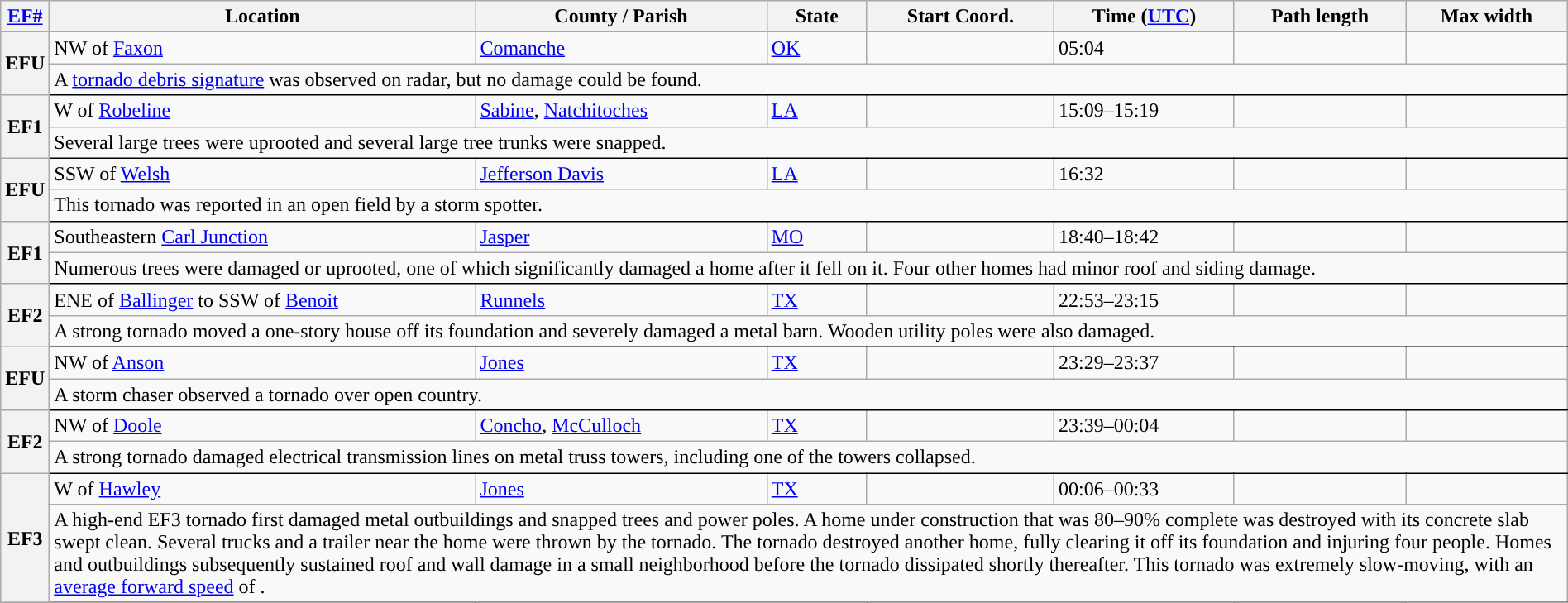<table class="wikitable sortable" style="width:100%;">
<tr>
<th scope="col" width="2%" align="center"><a href='#'>EF#</a></th>
<th scope="col" align="center" class="unsortable">Location</th>
<th scope="col" align="center" class="unsortable">County / Parish</th>
<th scope="col" align="center">State</th>
<th scope="col" align="center">Start Coord.</th>
<th scope="col" align="center">Time (<a href='#'>UTC</a>)</th>
<th scope="col" align="center">Path length</th>
<th scope="col" align="center">Max width</th>
</tr>
<tr>
<th scope="row" rowspan="2" style="background-color:#">EFU</th>
<td>NW of <a href='#'>Faxon</a></td>
<td><a href='#'>Comanche</a></td>
<td><a href='#'>OK</a></td>
<td></td>
<td>05:04</td>
<td></td>
<td></td>
</tr>
<tr class="expand-child">
<td colspan="8" style=" border-bottom: 1px solid black;">A <a href='#'>tornado debris signature</a> was observed on radar, but no damage could be found.</td>
</tr>
<tr>
<th scope="row" rowspan="2" style="background-color:#">EF1</th>
<td>W of <a href='#'>Robeline</a></td>
<td><a href='#'>Sabine</a>, <a href='#'>Natchitoches</a></td>
<td><a href='#'>LA</a></td>
<td></td>
<td>15:09–15:19</td>
<td></td>
<td></td>
</tr>
<tr class="expand-child">
<td colspan="8" style=" border-bottom: 1px solid black;">Several large trees were uprooted and several large tree trunks were snapped.</td>
</tr>
<tr>
<th scope="row" rowspan="2" style="background-color:#">EFU</th>
<td>SSW of <a href='#'>Welsh</a></td>
<td><a href='#'>Jefferson Davis</a></td>
<td><a href='#'>LA</a></td>
<td></td>
<td>16:32</td>
<td></td>
<td></td>
</tr>
<tr class="expand-child">
<td colspan="8" style=" border-bottom: 1px solid black;">This tornado was reported in an open field by a storm spotter.</td>
</tr>
<tr>
<th scope="row" rowspan="2" style="background-color:#">EF1</th>
<td>Southeastern <a href='#'>Carl Junction</a></td>
<td><a href='#'>Jasper</a></td>
<td><a href='#'>MO</a></td>
<td></td>
<td>18:40–18:42</td>
<td></td>
<td></td>
</tr>
<tr class="expand-child">
<td colspan="8" style=" border-bottom: 1px solid black;">Numerous trees were damaged or uprooted, one of which significantly damaged a home after it fell on it. Four other homes had minor roof and siding damage.</td>
</tr>
<tr>
<th scope="row" rowspan="2" style="background-color:#">EF2</th>
<td>ENE of <a href='#'>Ballinger</a> to SSW of <a href='#'>Benoit</a></td>
<td><a href='#'>Runnels</a></td>
<td><a href='#'>TX</a></td>
<td></td>
<td>22:53–23:15</td>
<td></td>
<td></td>
</tr>
<tr class="expand-child">
<td colspan="8" style=" border-bottom: 1px solid black;">A strong tornado moved a one-story house off its foundation and severely damaged a metal barn. Wooden utility poles were also damaged.</td>
</tr>
<tr>
<th scope="row" rowspan="2" style="background-color:#">EFU</th>
<td>NW of <a href='#'>Anson</a></td>
<td><a href='#'>Jones</a></td>
<td><a href='#'>TX</a></td>
<td></td>
<td>23:29–23:37</td>
<td></td>
<td></td>
</tr>
<tr class="expand-child">
<td colspan="8" style=" border-bottom: 1px solid black;">A storm chaser observed a tornado over open country.</td>
</tr>
<tr>
<th scope="row" rowspan="2" style="background-color:#">EF2</th>
<td>NW of <a href='#'>Doole</a></td>
<td><a href='#'>Concho</a>, <a href='#'>McCulloch</a></td>
<td><a href='#'>TX</a></td>
<td></td>
<td>23:39–00:04</td>
<td></td>
<td></td>
</tr>
<tr class="expand-child">
<td colspan="8" style=" border-bottom: 1px solid black;">A strong tornado damaged electrical transmission lines on metal truss towers, including one of the towers collapsed.</td>
</tr>
<tr>
<th scope="row" rowspan="2" style="background-color:#">EF3</th>
<td>W of <a href='#'>Hawley</a></td>
<td><a href='#'>Jones</a></td>
<td><a href='#'>TX</a></td>
<td></td>
<td>00:06–00:33</td>
<td></td>
<td></td>
</tr>
<tr class="expand-child">
<td colspan="8" style=" border-bottom: 1px solid black;">A high-end EF3 tornado first damaged metal outbuildings and snapped trees and power poles. A home under construction that was 80–90% complete was destroyed with its concrete slab swept clean. Several trucks and a trailer near the home were thrown  by the tornado. The tornado destroyed another home, fully clearing it off its foundation and injuring four people. Homes and outbuildings subsequently sustained roof and wall damage in a small neighborhood before the tornado dissipated shortly thereafter. This tornado was extremely slow-moving, with an <a href='#'>average forward speed</a> of .</td>
</tr>
<tr>
</tr>
</table>
